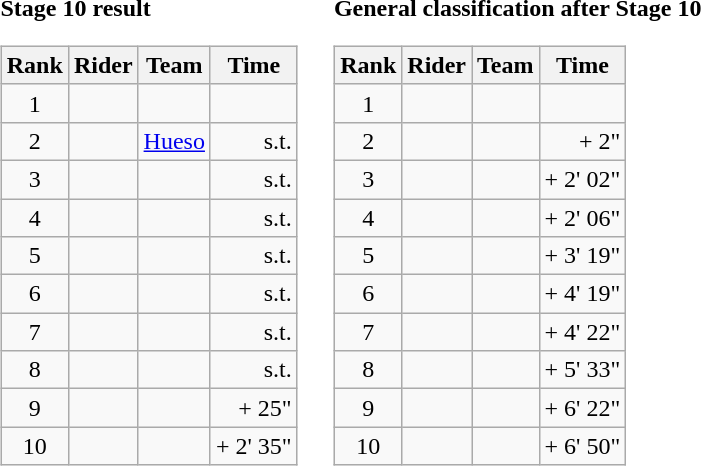<table>
<tr>
<td><strong>Stage 10 result</strong><br><table class="wikitable">
<tr>
<th scope="col">Rank</th>
<th scope="col">Rider</th>
<th scope="col">Team</th>
<th scope="col">Time</th>
</tr>
<tr>
<td style="text-align:center;">1</td>
<td></td>
<td></td>
<td style="text-align:right;"></td>
</tr>
<tr>
<td style="text-align:center;">2</td>
<td></td>
<td><a href='#'>Hueso</a></td>
<td style="text-align:right;">s.t.</td>
</tr>
<tr>
<td style="text-align:center;">3</td>
<td></td>
<td></td>
<td style="text-align:right;">s.t.</td>
</tr>
<tr>
<td style="text-align:center;">4</td>
<td></td>
<td></td>
<td style="text-align:right;">s.t.</td>
</tr>
<tr>
<td style="text-align:center;">5</td>
<td></td>
<td></td>
<td style="text-align:right;">s.t.</td>
</tr>
<tr>
<td style="text-align:center;">6</td>
<td></td>
<td></td>
<td style="text-align:right;">s.t.</td>
</tr>
<tr>
<td style="text-align:center;">7</td>
<td></td>
<td></td>
<td style="text-align:right;">s.t.</td>
</tr>
<tr>
<td style="text-align:center;">8</td>
<td></td>
<td></td>
<td style="text-align:right;">s.t.</td>
</tr>
<tr>
<td style="text-align:center;">9</td>
<td></td>
<td></td>
<td style="text-align:right;">+ 25"</td>
</tr>
<tr>
<td style="text-align:center;">10</td>
<td></td>
<td></td>
<td style="text-align:right;">+ 2' 35"</td>
</tr>
</table>
</td>
<td></td>
<td><strong>General classification after Stage 10</strong><br><table class="wikitable">
<tr>
<th scope="col">Rank</th>
<th scope="col">Rider</th>
<th scope="col">Team</th>
<th scope="col">Time</th>
</tr>
<tr>
<td style="text-align:center;">1</td>
<td></td>
<td></td>
<td style="text-align:right;"></td>
</tr>
<tr>
<td style="text-align:center;">2</td>
<td></td>
<td></td>
<td style="text-align:right;">+ 2"</td>
</tr>
<tr>
<td style="text-align:center;">3</td>
<td></td>
<td></td>
<td style="text-align:right;">+ 2' 02"</td>
</tr>
<tr>
<td style="text-align:center;">4</td>
<td></td>
<td></td>
<td style="text-align:right;">+ 2' 06"</td>
</tr>
<tr>
<td style="text-align:center;">5</td>
<td></td>
<td></td>
<td style="text-align:right;">+ 3' 19"</td>
</tr>
<tr>
<td style="text-align:center;">6</td>
<td></td>
<td></td>
<td style="text-align:right;">+ 4' 19"</td>
</tr>
<tr>
<td style="text-align:center;">7</td>
<td></td>
<td></td>
<td style="text-align:right;">+ 4' 22"</td>
</tr>
<tr>
<td style="text-align:center;">8</td>
<td></td>
<td></td>
<td style="text-align:right;">+ 5' 33"</td>
</tr>
<tr>
<td style="text-align:center;">9</td>
<td></td>
<td></td>
<td style="text-align:right;">+ 6' 22"</td>
</tr>
<tr>
<td style="text-align:center;">10</td>
<td></td>
<td></td>
<td style="text-align:right;">+ 6' 50"</td>
</tr>
</table>
</td>
</tr>
</table>
